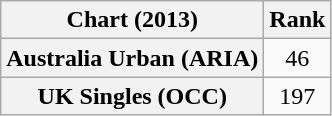<table class="wikitable sortable plainrowheaders" style="text-align:center">
<tr>
<th scope="col">Chart (2013)</th>
<th scope="col">Rank</th>
</tr>
<tr>
<th scope="row">Australia Urban (ARIA)</th>
<td>46</td>
</tr>
<tr>
<th scope="row">UK Singles (OCC)</th>
<td>197</td>
</tr>
</table>
